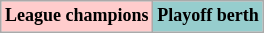<table class="wikitable"  style="margin:center; font-size:75%;">
<tr>
<td bgcolor="#FFCCCC"><strong>League champions</strong><br></td>
<td bgcolor="#96CDCD"><strong>Playoff berth</strong></td>
</tr>
</table>
